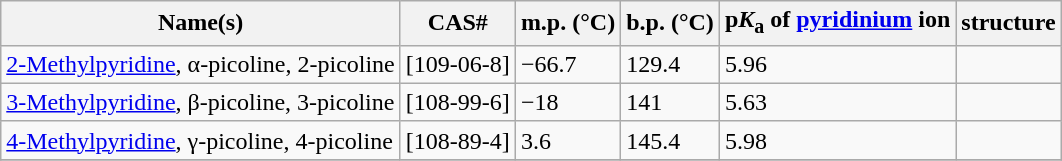<table class="sortable wikitable">
<tr>
<th>Name(s)</th>
<th>CAS#</th>
<th>m.p. (°C)</th>
<th>b.p. (°C)</th>
<th>p<em>K</em><sub>a</sub> of <a href='#'>pyridinium</a> ion</th>
<th>structure</th>
</tr>
<tr>
<td><a href='#'>2-Methylpyridine</a>, α-picoline, 2-picoline</td>
<td>[109-06-8]</td>
<td>−66.7</td>
<td>129.4</td>
<td>5.96</td>
<td></td>
</tr>
<tr>
<td><a href='#'>3-Methylpyridine</a>, β-picoline, 3-picoline</td>
<td>[108-99-6]</td>
<td>−18</td>
<td>141</td>
<td>5.63</td>
<td></td>
</tr>
<tr>
<td><a href='#'>4-Methylpyridine</a>, γ-picoline, 4-picoline</td>
<td>[108-89-4]</td>
<td>3.6</td>
<td>145.4</td>
<td>5.98</td>
<td></td>
</tr>
<tr>
</tr>
</table>
